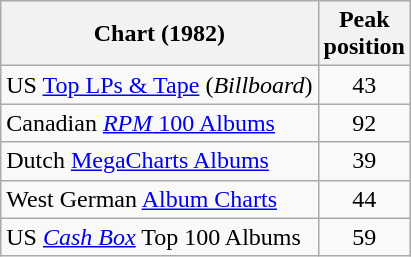<table class="wikitable">
<tr>
<th>Chart (1982)</th>
<th>Peak<br>position</th>
</tr>
<tr>
<td>US <a href='#'>Top LPs & Tape</a> (<em>Billboard</em>)</td>
<td align=center>43</td>
</tr>
<tr>
<td>Canadian <a href='#'><em>RPM</em> 100 Albums</a></td>
<td align=center>92</td>
</tr>
<tr>
<td>Dutch <a href='#'>MegaCharts Albums</a></td>
<td align=center>39</td>
</tr>
<tr>
<td>West German <a href='#'>Album Charts</a></td>
<td align=center>44</td>
</tr>
<tr>
<td>US <em><a href='#'>Cash Box</a></em> Top 100 Albums</td>
<td align=center>59</td>
</tr>
</table>
